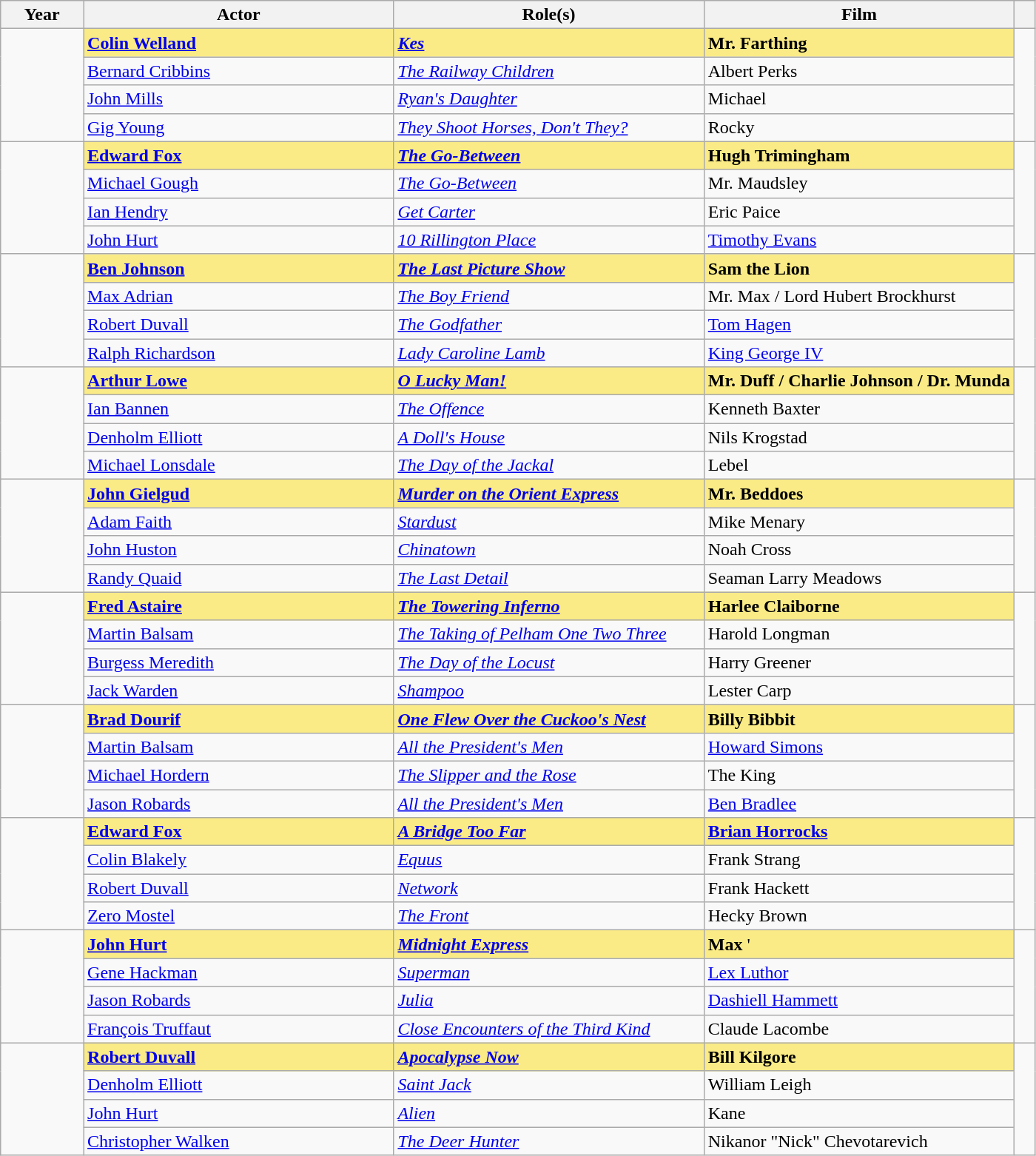<table class="wikitable sortable">
<tr>
<th scope="col" style="width:8%;">Year</th>
<th scope="col" style="width:30%;">Actor</th>
<th scope="col" style="width:30%;">Role(s)</th>
<th scope="col" style="width:30%;">Film</th>
<th scope="col" style="width:2%;" class="unsortable"></th>
</tr>
<tr>
<td rowspan="4"></td>
<td style="background:#FAEB86"><strong><a href='#'>Colin Welland</a></strong></td>
<td style="background:#FAEB86"><strong><em><a href='#'>Kes</a></em></strong></td>
<td style="background:#FAEB86"><strong>Mr. Farthing</strong></td>
<td rowspan=4></td>
</tr>
<tr>
<td><a href='#'>Bernard Cribbins</a></td>
<td><em><a href='#'>The Railway Children</a></em></td>
<td>Albert Perks</td>
</tr>
<tr>
<td><a href='#'>John Mills</a></td>
<td><em><a href='#'>Ryan's Daughter</a></em></td>
<td>Michael</td>
</tr>
<tr>
<td><a href='#'>Gig Young</a></td>
<td><em><a href='#'>They Shoot Horses, Don't They?</a></em></td>
<td>Rocky</td>
</tr>
<tr>
<td rowspan="4"></td>
<td style="background:#FAEB86"><strong><a href='#'>Edward Fox</a></strong></td>
<td style="background:#FAEB86"><strong><em><a href='#'>The Go-Between</a></em></strong></td>
<td style="background:#FAEB86"><strong>Hugh Trimingham</strong></td>
<td rowspan=4></td>
</tr>
<tr>
<td><a href='#'>Michael Gough</a></td>
<td><em><a href='#'>The Go-Between</a></em></td>
<td>Mr. Maudsley</td>
</tr>
<tr>
<td><a href='#'>Ian Hendry</a></td>
<td><em><a href='#'>Get Carter</a></em></td>
<td>Eric Paice</td>
</tr>
<tr>
<td><a href='#'>John Hurt</a></td>
<td><em><a href='#'>10 Rillington Place</a></em></td>
<td><a href='#'>Timothy Evans</a></td>
</tr>
<tr>
<td rowspan="4"></td>
<td style="background:#FAEB86"><strong><a href='#'>Ben Johnson</a></strong></td>
<td style="background:#FAEB86"><strong><em><a href='#'>The Last Picture Show</a></em></strong></td>
<td style="background:#FAEB86"><strong>Sam the Lion</strong></td>
<td rowspan=4></td>
</tr>
<tr>
<td><a href='#'>Max Adrian</a> </td>
<td><em><a href='#'>The Boy Friend</a></em></td>
<td>Mr. Max / Lord Hubert Brockhurst</td>
</tr>
<tr>
<td><a href='#'>Robert Duvall</a></td>
<td><em><a href='#'>The Godfather</a></em></td>
<td><a href='#'>Tom Hagen</a></td>
</tr>
<tr>
<td><a href='#'>Ralph Richardson</a></td>
<td><em><a href='#'>Lady Caroline Lamb</a></em></td>
<td><a href='#'>King George IV</a></td>
</tr>
<tr>
<td rowspan="4"></td>
<td style="background:#FAEB86"><strong><a href='#'>Arthur Lowe</a></strong></td>
<td style="background:#FAEB86"><strong><em><a href='#'>O Lucky Man!</a></em></strong></td>
<td style="background:#FAEB86"><strong>Mr. Duff / Charlie Johnson / Dr. Munda</strong></td>
<td rowspan=4></td>
</tr>
<tr>
<td><a href='#'>Ian Bannen</a></td>
<td><em><a href='#'>The Offence</a></em></td>
<td>Kenneth Baxter</td>
</tr>
<tr>
<td><a href='#'>Denholm Elliott</a></td>
<td><em><a href='#'>A Doll's House</a></em></td>
<td>Nils Krogstad</td>
</tr>
<tr>
<td><a href='#'>Michael Lonsdale</a></td>
<td><em><a href='#'>The Day of the Jackal</a></em></td>
<td>Lebel</td>
</tr>
<tr>
<td rowspan="4"></td>
<td style="background:#FAEB86"><strong><a href='#'>John Gielgud</a></strong></td>
<td style="background:#FAEB86"><strong><em><a href='#'>Murder on the Orient Express</a></em></strong></td>
<td style="background:#FAEB86"><strong>Mr. Beddoes</strong></td>
<td rowspan=4></td>
</tr>
<tr>
<td><a href='#'>Adam Faith</a></td>
<td><em><a href='#'>Stardust</a></em></td>
<td>Mike Menary</td>
</tr>
<tr>
<td><a href='#'>John Huston</a></td>
<td><em><a href='#'>Chinatown</a></em></td>
<td>Noah Cross</td>
</tr>
<tr>
<td><a href='#'>Randy Quaid</a></td>
<td><em><a href='#'>The Last Detail</a></em></td>
<td>Seaman Larry Meadows</td>
</tr>
<tr>
<td rowspan="4"></td>
<td style="background:#FAEB86"><strong><a href='#'>Fred Astaire</a></strong></td>
<td style="background:#FAEB86"><strong><em><a href='#'>The Towering Inferno</a></em></strong></td>
<td style="background:#FAEB86"><strong>Harlee Claiborne</strong></td>
<td rowspan=4></td>
</tr>
<tr>
<td><a href='#'>Martin Balsam</a></td>
<td><em><a href='#'>The Taking of Pelham One Two Three</a></em></td>
<td>Harold Longman</td>
</tr>
<tr>
<td><a href='#'>Burgess Meredith</a></td>
<td><em><a href='#'>The Day of the Locust</a></em></td>
<td>Harry Greener</td>
</tr>
<tr>
<td><a href='#'>Jack Warden</a></td>
<td><em><a href='#'>Shampoo</a></em></td>
<td>Lester Carp</td>
</tr>
<tr>
<td rowspan="4"></td>
<td style="background:#FAEB86"><strong><a href='#'>Brad Dourif</a></strong></td>
<td style="background:#FAEB86"><strong><em><a href='#'>One Flew Over the Cuckoo's Nest</a></em></strong></td>
<td style="background:#FAEB86"><strong>Billy Bibbit</strong></td>
<td rowspan=4></td>
</tr>
<tr>
<td><a href='#'>Martin Balsam</a></td>
<td><em><a href='#'>All the President's Men</a></em></td>
<td><a href='#'>Howard Simons</a></td>
</tr>
<tr>
<td><a href='#'>Michael Hordern</a></td>
<td><em><a href='#'>The Slipper and the Rose</a></em></td>
<td>The King</td>
</tr>
<tr>
<td><a href='#'>Jason Robards</a></td>
<td><em><a href='#'>All the President's Men</a></em></td>
<td><a href='#'>Ben Bradlee</a></td>
</tr>
<tr>
<td rowspan="4"></td>
<td style="background:#FAEB86"><strong><a href='#'>Edward Fox</a></strong></td>
<td style="background:#FAEB86"><strong><em><a href='#'>A Bridge Too Far</a></em></strong></td>
<td style="background:#FAEB86"><strong><a href='#'>Brian Horrocks</a></strong></td>
<td rowspan=4></td>
</tr>
<tr>
<td><a href='#'>Colin Blakely</a></td>
<td><em><a href='#'>Equus</a></em></td>
<td>Frank Strang</td>
</tr>
<tr>
<td><a href='#'>Robert Duvall</a></td>
<td><em><a href='#'>Network</a></em></td>
<td>Frank Hackett</td>
</tr>
<tr>
<td><a href='#'>Zero Mostel</a></td>
<td><em><a href='#'>The Front</a></em></td>
<td>Hecky Brown</td>
</tr>
<tr>
<td rowspan="4"></td>
<td style="background:#FAEB86"><strong><a href='#'>John Hurt</a></strong></td>
<td style="background:#FAEB86"><strong><em><a href='#'>Midnight Express</a></em></strong></td>
<td style="background:#FAEB86"><strong>Max</strong> '</td>
<td rowspan=4></td>
</tr>
<tr>
<td><a href='#'>Gene Hackman</a></td>
<td><em><a href='#'>Superman</a></em></td>
<td><a href='#'>Lex Luthor</a></td>
</tr>
<tr>
<td><a href='#'>Jason Robards</a></td>
<td><em><a href='#'>Julia</a></em></td>
<td><a href='#'>Dashiell Hammett</a></td>
</tr>
<tr>
<td><a href='#'>François Truffaut</a></td>
<td><em><a href='#'>Close Encounters of the Third Kind</a></em></td>
<td>Claude Lacombe</td>
</tr>
<tr>
<td rowspan="4"></td>
<td style="background:#FAEB86"><strong><a href='#'>Robert Duvall</a></strong></td>
<td style="background:#FAEB86"><strong><em><a href='#'>Apocalypse Now</a></em></strong></td>
<td style="background:#FAEB86"><strong>Bill Kilgore</strong></td>
<td rowspan=4></td>
</tr>
<tr>
<td><a href='#'>Denholm Elliott</a></td>
<td><em><a href='#'>Saint Jack</a></em></td>
<td>William Leigh</td>
</tr>
<tr>
<td><a href='#'>John Hurt</a></td>
<td><em><a href='#'>Alien</a></em></td>
<td>Kane</td>
</tr>
<tr>
<td><a href='#'>Christopher Walken</a></td>
<td><em><a href='#'>The Deer Hunter</a></em></td>
<td>Nikanor "Nick" Chevotarevich</td>
</tr>
</table>
